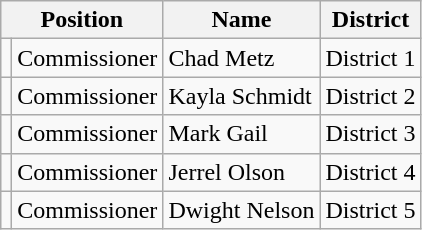<table class="wikitable">
<tr>
<th colspan="2">Position</th>
<th>Name</th>
<th>District</th>
</tr>
<tr>
<td></td>
<td>Commissioner</td>
<td>Chad Metz</td>
<td>District 1</td>
</tr>
<tr>
<td></td>
<td>Commissioner</td>
<td>Kayla Schmidt</td>
<td>District 2</td>
</tr>
<tr>
<td></td>
<td>Commissioner</td>
<td>Mark Gail</td>
<td>District 3</td>
</tr>
<tr>
<td></td>
<td>Commissioner</td>
<td>Jerrel Olson</td>
<td>District 4</td>
</tr>
<tr>
<td></td>
<td>Commissioner</td>
<td>Dwight Nelson</td>
<td>District 5</td>
</tr>
</table>
